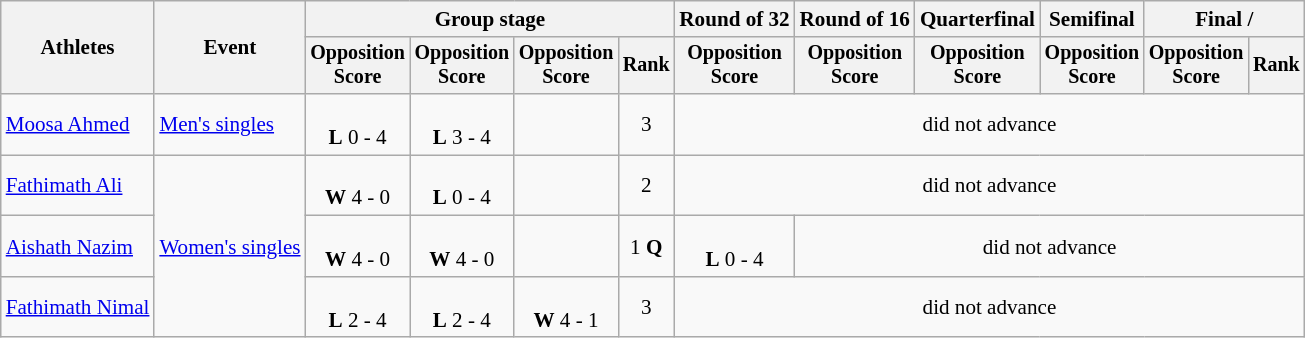<table class=wikitable style=font-size:88%;text-align:center>
<tr>
<th rowspan=2>Athletes</th>
<th rowspan=2>Event</th>
<th colspan=4>Group stage</th>
<th>Round of 32</th>
<th>Round of 16</th>
<th>Quarterfinal</th>
<th>Semifinal</th>
<th colspan=2>Final / </th>
</tr>
<tr style=font-size:95%>
<th>Opposition<br>Score</th>
<th>Opposition<br>Score</th>
<th>Opposition<br>Score</th>
<th>Rank</th>
<th>Opposition<br>Score</th>
<th>Opposition<br>Score</th>
<th>Opposition<br>Score</th>
<th>Opposition<br>Score</th>
<th>Opposition<br>Score</th>
<th>Rank</th>
</tr>
<tr>
<td align=left><a href='#'>Moosa Ahmed</a></td>
<td align=left><a href='#'>Men's singles</a></td>
<td><br><strong>L</strong> 0 - 4</td>
<td><br><strong>L</strong> 3 - 4</td>
<td></td>
<td>3</td>
<td colspan=6>did not advance</td>
</tr>
<tr>
<td align=left><a href='#'>Fathimath Ali</a></td>
<td align=left rowspan=3><a href='#'>Women's singles</a></td>
<td><br><strong>W</strong> 4 - 0</td>
<td><br><strong>L</strong> 0 - 4</td>
<td></td>
<td>2</td>
<td colspan=6>did not advance</td>
</tr>
<tr>
<td align=left><a href='#'>Aishath Nazim</a></td>
<td><br><strong>W</strong> 4 - 0</td>
<td><br><strong>W</strong> 4 - 0</td>
<td></td>
<td>1 <strong>Q</strong></td>
<td><br><strong>L</strong> 0 - 4</td>
<td colspan=5>did not advance</td>
</tr>
<tr>
<td align=left><a href='#'>Fathimath Nimal</a></td>
<td><br><strong>L</strong> 2 - 4</td>
<td><br><strong>L</strong> 2 - 4</td>
<td><br><strong>W</strong> 4 - 1</td>
<td>3</td>
<td colspan=6>did not advance</td>
</tr>
</table>
